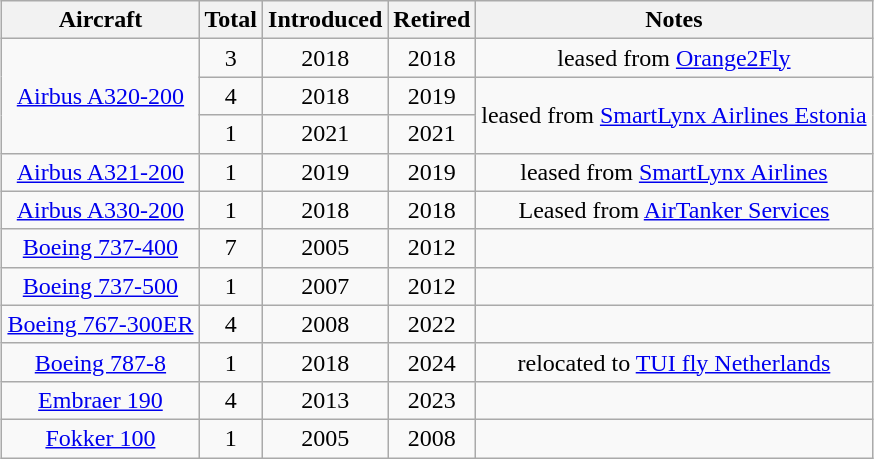<table class="wikitable" style="margin:0.5em auto; text-align:center">
<tr>
<th>Aircraft</th>
<th>Total</th>
<th>Introduced</th>
<th>Retired</th>
<th>Notes</th>
</tr>
<tr>
<td rowspan=3><a href='#'>Airbus A320-200</a></td>
<td>3</td>
<td>2018</td>
<td>2018</td>
<td>leased from <a href='#'>Orange2Fly</a></td>
</tr>
<tr>
<td>4</td>
<td>2018</td>
<td>2019</td>
<td rowspan=2>leased from <a href='#'>SmartLynx Airlines Estonia</a></td>
</tr>
<tr>
<td>1</td>
<td>2021</td>
<td>2021</td>
</tr>
<tr>
<td><a href='#'>Airbus A321-200</a></td>
<td>1</td>
<td>2019</td>
<td>2019</td>
<td>leased from <a href='#'>SmartLynx Airlines</a></td>
</tr>
<tr>
<td><a href='#'>Airbus A330-200</a></td>
<td>1</td>
<td>2018</td>
<td>2018</td>
<td>Leased from <a href='#'>AirTanker Services</a></td>
</tr>
<tr>
<td><a href='#'>Boeing 737-400</a></td>
<td>7</td>
<td>2005</td>
<td>2012</td>
<td></td>
</tr>
<tr>
<td><a href='#'>Boeing 737-500</a></td>
<td>1</td>
<td>2007</td>
<td>2012</td>
<td></td>
</tr>
<tr>
<td><a href='#'>Boeing 767-300ER</a></td>
<td>4</td>
<td>2008</td>
<td>2022</td>
<td></td>
</tr>
<tr>
<td><a href='#'>Boeing 787-8</a></td>
<td>1</td>
<td>2018</td>
<td>2024</td>
<td>relocated to <a href='#'>TUI fly Netherlands</a></td>
</tr>
<tr>
<td><a href='#'>Embraer 190</a></td>
<td>4</td>
<td>2013</td>
<td>2023</td>
<td></td>
</tr>
<tr>
<td><a href='#'>Fokker 100</a></td>
<td>1</td>
<td>2005</td>
<td>2008</td>
<td></td>
</tr>
</table>
